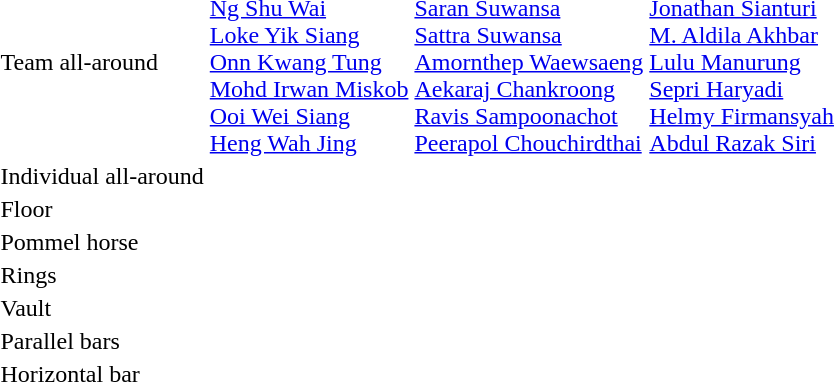<table>
<tr>
<td>Team all-around</td>
<td><br><a href='#'>Ng Shu Wai</a><br><a href='#'>Loke Yik Siang</a><br><a href='#'>Onn Kwang Tung</a><br><a href='#'>Mohd Irwan Miskob</a><br><a href='#'>Ooi Wei Siang</a><br><a href='#'>Heng Wah Jing</a></td>
<td><br><a href='#'>Saran Suwansa</a><br><a href='#'>Sattra Suwansa</a><br><a href='#'>Amornthep Waewsaeng</a><br><a href='#'>Aekaraj Chankroong</a><br><a href='#'>Ravis Sampoonachot</a><br><a href='#'>Peerapol Chouchirdthai</a></td>
<td><br><a href='#'>Jonathan Sianturi</a><br><a href='#'>M. Aldila Akhbar</a><br><a href='#'>Lulu Manurung</a><br><a href='#'>Sepri Haryadi</a><br><a href='#'>Helmy Firmansyah</a><br><a href='#'>Abdul Razak Siri</a></td>
</tr>
<tr>
<td>Individual all-around</td>
<td></td>
<td></td>
<td></td>
</tr>
<tr>
<td>Floor</td>
<td></td>
<td></td>
<td></td>
</tr>
<tr>
<td>Pommel horse</td>
<td></td>
<td></td>
<td></td>
</tr>
<tr>
<td>Rings</td>
<td></td>
<td></td>
<td></td>
</tr>
<tr>
<td>Vault</td>
<td></td>
<td><br></td>
<td></td>
</tr>
<tr>
<td>Parallel bars</td>
<td></td>
<td></td>
<td></td>
</tr>
<tr>
<td>Horizontal bar</td>
<td></td>
<td></td>
<td></td>
</tr>
</table>
